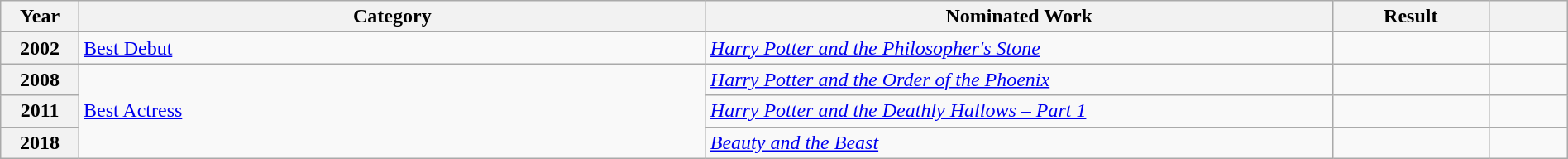<table class="wikitable plainrowheaders" style="width:100%;">
<tr>
<th scope="col" style="width:5%;">Year</th>
<th scope="col" style="width:40%;">Category</th>
<th scope="col" style="width:40%;">Nominated Work</th>
<th scope="col" style="width:10%;">Result</th>
<th scope="col" style="width:5%;"></th>
</tr>
<tr>
<th>2002</th>
<td><a href='#'>Best Debut</a></td>
<td><em><a href='#'>Harry Potter and the Philosopher's Stone</a></em></td>
<td></td>
<td></td>
</tr>
<tr>
<th>2008</th>
<td rowspan="3"><a href='#'>Best Actress</a></td>
<td><em><a href='#'>Harry Potter and the Order of the Phoenix</a></em></td>
<td></td>
<td></td>
</tr>
<tr>
<th>2011</th>
<td><em><a href='#'>Harry Potter and the Deathly Hallows – Part 1</a></em></td>
<td></td>
<td></td>
</tr>
<tr>
<th>2018</th>
<td><em><a href='#'>Beauty and the Beast</a></em></td>
<td></td>
<td></td>
</tr>
</table>
